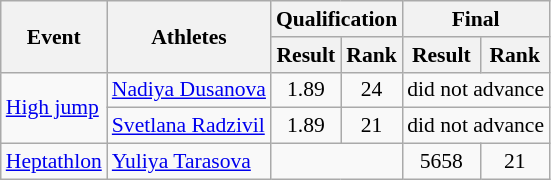<table class="wikitable" border="1" style="font-size:90%">
<tr>
<th rowspan="2">Event</th>
<th rowspan="2">Athletes</th>
<th colspan="2">Qualification</th>
<th colspan="2">Final</th>
</tr>
<tr>
<th>Result</th>
<th>Rank</th>
<th>Result</th>
<th>Rank</th>
</tr>
<tr>
<td rowspan=2><a href='#'>High jump</a></td>
<td><a href='#'>Nadiya Dusanova</a></td>
<td align=center>1.89</td>
<td align=center>24</td>
<td align=center colspan="2">did not advance</td>
</tr>
<tr>
<td><a href='#'>Svetlana Radzivil</a></td>
<td align=center>1.89</td>
<td align=center>21</td>
<td align=center colspan="2">did not advance</td>
</tr>
<tr>
<td><a href='#'>Heptathlon</a></td>
<td><a href='#'>Yuliya Tarasova</a></td>
<td align=center colspan="2"></td>
<td align=center>5658</td>
<td align=center>21</td>
</tr>
</table>
